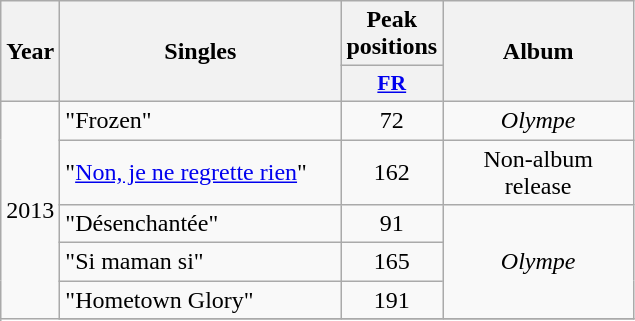<table class="wikitable">
<tr>
<th align="center" rowspan="2" width="10">Year</th>
<th align="center" rowspan="2" width="180">Singles</th>
<th align="center" colspan="1" width="20">Peak positions</th>
<th align="center" rowspan="2" width="120">Album</th>
</tr>
<tr>
<th scope="col" style="width:3em;font-size:90%;"><a href='#'>FR</a><br></th>
</tr>
<tr>
<td style="text-align:center;" rowspan=8>2013</td>
<td>"Frozen"</td>
<td style="text-align:center;">72</td>
<td style="text-align:center;" rowspan=1><em>Olympe</em></td>
</tr>
<tr>
<td>"<a href='#'>Non, je ne regrette rien</a>"</td>
<td style="text-align:center;">162</td>
<td style="text-align:center;" rowspan=1>Non-album release</td>
</tr>
<tr>
<td>"Désenchantée"</td>
<td style="text-align:center;">91</td>
<td style="text-align:center;" rowspan=3><em>Olympe</em></td>
</tr>
<tr>
<td>"Si maman si"</td>
<td style="text-align:center;">165</td>
</tr>
<tr>
<td>"Hometown Glory"</td>
<td style="text-align:center;">191</td>
</tr>
<tr>
</tr>
</table>
